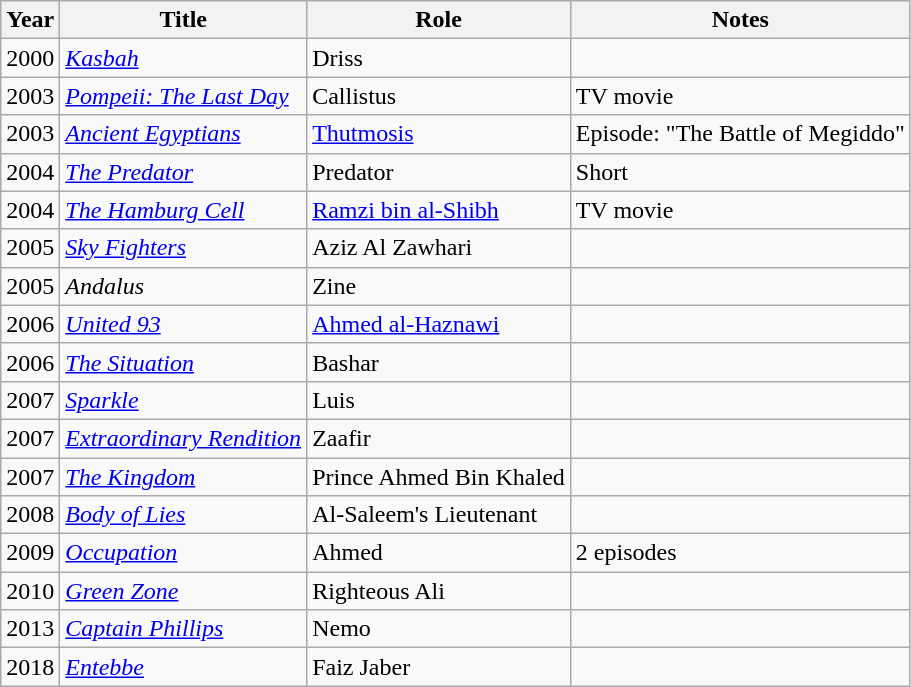<table class="wikitable">
<tr>
<th>Year</th>
<th>Title</th>
<th>Role</th>
<th>Notes</th>
</tr>
<tr>
<td>2000</td>
<td><em><a href='#'>Kasbah</a></em></td>
<td>Driss</td>
<td></td>
</tr>
<tr>
<td>2003</td>
<td><em><a href='#'>Pompeii: The Last Day</a></em></td>
<td>Callistus</td>
<td>TV movie</td>
</tr>
<tr>
<td>2003</td>
<td><em><a href='#'>Ancient Egyptians</a></em></td>
<td><a href='#'>Thutmosis</a></td>
<td>Episode: "The Battle of Megiddo"</td>
</tr>
<tr>
<td>2004</td>
<td><em><a href='#'>The Predator</a></em></td>
<td>Predator</td>
<td>Short</td>
</tr>
<tr>
<td>2004</td>
<td><em><a href='#'>The Hamburg Cell</a></em></td>
<td><a href='#'>Ramzi bin al-Shibh</a></td>
<td>TV movie</td>
</tr>
<tr>
<td>2005</td>
<td><em><a href='#'>Sky Fighters</a></em></td>
<td>Aziz Al Zawhari</td>
<td></td>
</tr>
<tr>
<td>2005</td>
<td><em>Andalus</em></td>
<td>Zine</td>
<td></td>
</tr>
<tr>
<td>2006</td>
<td><em><a href='#'>United 93</a></em></td>
<td><a href='#'>Ahmed al-Haznawi</a></td>
<td></td>
</tr>
<tr>
<td>2006</td>
<td><em><a href='#'>The Situation</a></em></td>
<td>Bashar</td>
<td></td>
</tr>
<tr>
<td>2007</td>
<td><em><a href='#'>Sparkle</a></em></td>
<td>Luis</td>
<td></td>
</tr>
<tr>
<td>2007</td>
<td><em><a href='#'>Extraordinary Rendition</a></em></td>
<td>Zaafir</td>
<td></td>
</tr>
<tr>
<td>2007</td>
<td><em><a href='#'>The Kingdom</a></em></td>
<td>Prince Ahmed Bin Khaled</td>
<td></td>
</tr>
<tr>
<td>2008</td>
<td><em><a href='#'>Body of Lies</a></em></td>
<td>Al-Saleem's Lieutenant</td>
<td></td>
</tr>
<tr>
<td>2009</td>
<td><em><a href='#'>Occupation</a></em></td>
<td>Ahmed</td>
<td>2 episodes</td>
</tr>
<tr>
<td>2010</td>
<td><em><a href='#'>Green Zone</a></em></td>
<td>Righteous Ali</td>
<td></td>
</tr>
<tr>
<td>2013</td>
<td><em><a href='#'>Captain Phillips</a></em></td>
<td>Nemo</td>
<td></td>
</tr>
<tr>
<td>2018</td>
<td><em><a href='#'>Entebbe</a></em></td>
<td>Faiz Jaber</td>
<td></td>
</tr>
</table>
